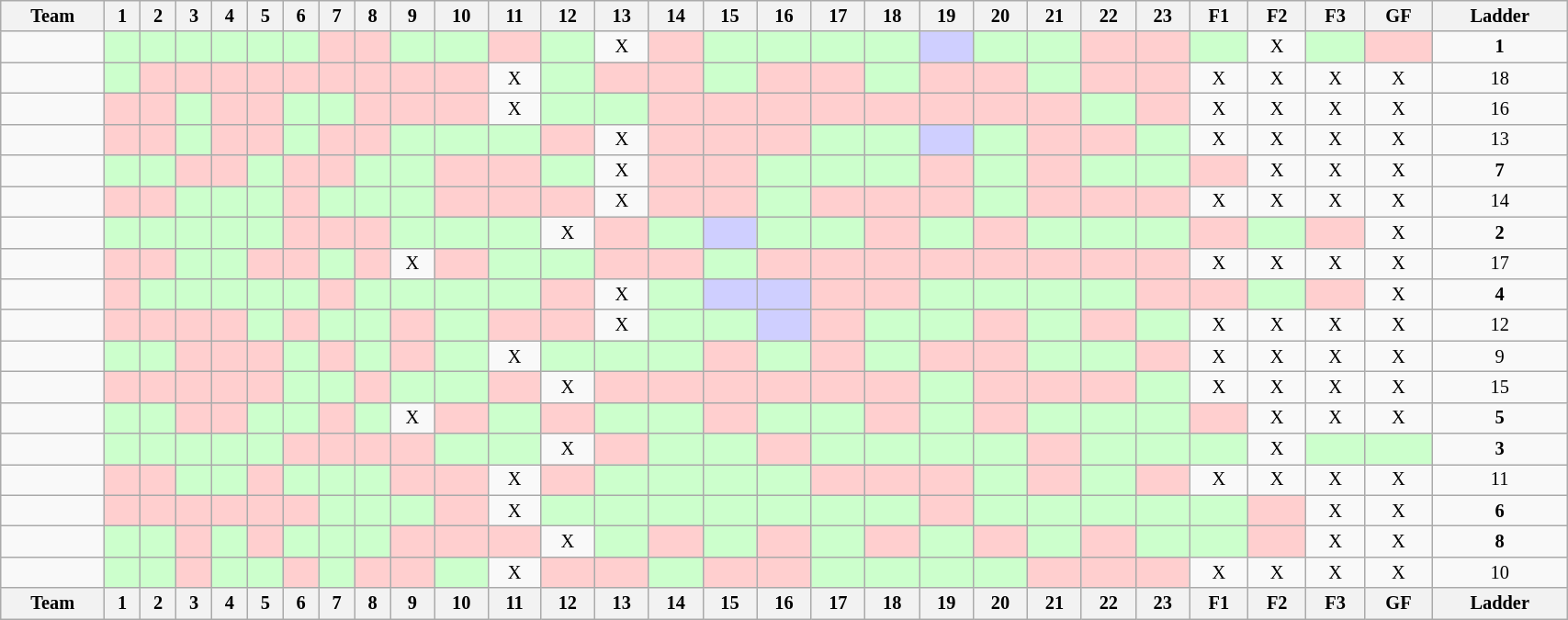<table class="wikitable sortable" style="font-size:85%; text-align:center; width:90%">
<tr valign="top">
<th valign="middle">Team</th>
<th>1</th>
<th>2</th>
<th>3</th>
<th>4</th>
<th>5</th>
<th>6</th>
<th>7</th>
<th>8</th>
<th>9</th>
<th>10</th>
<th>11</th>
<th>12</th>
<th>13</th>
<th>14</th>
<th>15</th>
<th>16</th>
<th>17</th>
<th>18</th>
<th>19</th>
<th>20</th>
<th>21</th>
<th>22</th>
<th>23</th>
<th>F1</th>
<th>F2</th>
<th>F3</th>
<th>GF</th>
<th valign="middle">Ladder</th>
</tr>
<tr>
<td align="left"></td>
<td style="background:#cfc;"></td>
<td style="background:#cfc;"></td>
<td style="background:#cfc;"></td>
<td style="background:#cfc;"></td>
<td style="background:#cfc;"></td>
<td style="background:#cfc;"></td>
<td style="background:#FFCFCF;"></td>
<td style="background:#FFCFCF;"></td>
<td style="background:#cfc;"></td>
<td style="background:#cfc;"></td>
<td style="background:#FFCFCF;"></td>
<td style="background:#cfc;"></td>
<td>X</td>
<td style="background:#FFCFCF;"></td>
<td style="background:#cfc;"></td>
<td style="background:#cfc;"></td>
<td style="background:#cfc;"></td>
<td style="background:#cfc;"></td>
<td style="background:#CFCFFF;"></td>
<td style="background:#cfc;"></td>
<td style="background:#cfc;"></td>
<td style="background:#FFCFCF;"></td>
<td style="background:#FFCFCF;"></td>
<td style="background:#cfc;"></td>
<td>X</td>
<td style="background:#cfc;"></td>
<td style="background:#FFCFCF;"></td>
<td><strong>1</strong></td>
</tr>
<tr>
<td align="left"></td>
<td style="background:#cfc;"></td>
<td style="background:#FFCFCF;"></td>
<td style="background:#FFCFCF;"></td>
<td style="background:#FFCFCF;"></td>
<td style="background:#FFCFCF;"></td>
<td style="background:#FFCFCF;"></td>
<td style="background:#FFCFCF;"></td>
<td style="background:#FFCFCF;"></td>
<td style="background:#FFCFCF;"></td>
<td style="background:#FFCFCF;"></td>
<td>X</td>
<td style="background:#cfc;"></td>
<td style="background:#FFCFCF;"></td>
<td style="background:#FFCFCF;"></td>
<td style="background:#cfc;"></td>
<td style="background:#FFCFCF;"></td>
<td style="background:#FFCFCF;"></td>
<td style="background:#cfc;"></td>
<td style="background:#FFCFCF;"></td>
<td style="background:#FFCFCF;"></td>
<td style="background:#cfc;"></td>
<td style="background:#FFCFCF;"></td>
<td style="background:#FFCFCF;"></td>
<td>X</td>
<td>X</td>
<td>X</td>
<td>X</td>
<td>18</td>
</tr>
<tr>
<td align="left"></td>
<td style="background:#FFCFCF;"></td>
<td style="background:#FFCFCF;"></td>
<td style="background:#cfc;"></td>
<td style="background:#FFCFCF;"></td>
<td style="background:#FFCFCF;"></td>
<td style="background:#cfc;"></td>
<td style="background:#cfc;"></td>
<td style="background:#FFCFCF;"></td>
<td style="background:#FFCFCF;"></td>
<td style="background:#FFCFCF;"></td>
<td>X</td>
<td style="background:#cfc;"></td>
<td style="background:#cfc;"></td>
<td style="background:#FFCFCF;"></td>
<td style="background:#FFCFCF;"></td>
<td style="background:#FFCFCF;"></td>
<td style="background:#FFCFCF;"></td>
<td style="background:#FFCFCF;"></td>
<td style="background:#FFCFCF;"></td>
<td style="background:#FFCFCF;"></td>
<td style="background:#FFCFCF;"></td>
<td style="background:#cfc;"></td>
<td style="background:#FFCFCF;"></td>
<td>X</td>
<td>X</td>
<td>X</td>
<td>X</td>
<td>16</td>
</tr>
<tr>
<td align="left"></td>
<td style="background:#FFCFCF;"></td>
<td style="background:#FFCFCF;"></td>
<td style="background:#cfc;"></td>
<td style="background:#FFCFCF;"></td>
<td style="background:#FFCFCF;"></td>
<td style="background:#cfc;"></td>
<td style="background:#FFCFCF;"></td>
<td style="background:#FFCFCF;"></td>
<td style="background:#cfc;"></td>
<td style="background:#cfc;"></td>
<td style="background:#cfc;"></td>
<td style="background:#FFCFCF;"></td>
<td>X</td>
<td style="background:#FFCFCF;"></td>
<td style="background:#FFCFCF;"></td>
<td style="background:#FFCFCF;"></td>
<td style="background:#cfc;"></td>
<td style="background:#cfc;"></td>
<td style="background:#CFCFFF;"></td>
<td style="background:#cfc;"></td>
<td style="background:#FFCFCF;"></td>
<td style="background:#FFCFCF;"></td>
<td style="background:#cfc;"></td>
<td>X</td>
<td>X</td>
<td>X</td>
<td>X</td>
<td>13</td>
</tr>
<tr>
<td align="left"></td>
<td style="background:#cfc;"></td>
<td style="background:#cfc;"></td>
<td style="background:#FFCFCF;"></td>
<td style="background:#FFCFCF;"></td>
<td style="background:#cfc;"></td>
<td style="background:#FFCFCF;"></td>
<td style="background:#FFCFCF;"></td>
<td style="background:#cfc;"></td>
<td style="background:#cfc;"></td>
<td style="background:#FFCFCF;"></td>
<td style="background:#FFCFCF;"></td>
<td style="background:#cfc;"></td>
<td>X</td>
<td style="background:#FFCFCF;"></td>
<td style="background:#FFCFCF;"></td>
<td style="background:#cfc;"></td>
<td style="background:#cfc;"></td>
<td style="background:#cfc;"></td>
<td style="background:#FFCFCF;"></td>
<td style="background:#cfc;"></td>
<td style="background:#FFCFCF;"></td>
<td style="background:#cfc;"></td>
<td style="background:#cfc;"></td>
<td style="background:#FFCFCF;"></td>
<td>X</td>
<td>X</td>
<td>X</td>
<td><strong>7</strong></td>
</tr>
<tr>
<td align="left"></td>
<td style="background:#FFCFCF;"></td>
<td style="background:#FFCFCF;"></td>
<td style="background:#cfc;"></td>
<td style="background:#cfc;"></td>
<td style="background:#cfc;"></td>
<td style="background:#FFCFCF;"></td>
<td style="background:#cfc;"></td>
<td style="background:#cfc;"></td>
<td style="background:#cfc;"></td>
<td style="background:#FFCFCF;"></td>
<td style="background:#FFCFCF;"></td>
<td style="background:#FFCFCF;"></td>
<td>X</td>
<td style="background:#FFCFCF;"></td>
<td style="background:#FFCFCF;"></td>
<td style="background:#cfc;"></td>
<td style="background:#FFCFCF;"></td>
<td style="background:#FFCFCF;"></td>
<td style="background:#FFCFCF;"></td>
<td style="background:#cfc;"></td>
<td style="background:#FFCFCF;"></td>
<td style="background:#FFCFCF;"></td>
<td style="background:#FFCFCF;"></td>
<td>X</td>
<td>X</td>
<td>X</td>
<td>X</td>
<td>14</td>
</tr>
<tr>
<td align="left"></td>
<td style="background:#cfc;"></td>
<td style="background:#cfc;"></td>
<td style="background:#cfc;"></td>
<td style="background:#cfc;"></td>
<td style="background:#cfc;"></td>
<td style="background:#FFCFCF;"></td>
<td style="background:#FFCFCF;"></td>
<td style="background:#FFCFCF;"></td>
<td style="background:#cfc;"></td>
<td style="background:#cfc;"></td>
<td style="background:#cfc;"></td>
<td>X</td>
<td style="background:#FFCFCF;"></td>
<td style="background:#cfc;"></td>
<td style="background:#CFCFFF;"></td>
<td style="background:#cfc;"></td>
<td style="background:#cfc;"></td>
<td style="background:#FFCFCF;"></td>
<td style="background:#cfc;"></td>
<td style="background:#FFCFCF;"></td>
<td style="background:#cfc;"></td>
<td style="background:#cfc;"></td>
<td style="background:#cfc;"></td>
<td style="background:#FFCFCF;"></td>
<td style="background:#cfc;"></td>
<td style="background:#FFCFCF;"></td>
<td>X</td>
<td><strong>2</strong></td>
</tr>
<tr>
<td align="left"></td>
<td style="background:#FFCFCF;"></td>
<td style="background:#FFCFCF;"></td>
<td style="background:#cfc;"></td>
<td style="background:#cfc;"></td>
<td style="background:#FFCFCF;"></td>
<td style="background:#FFCFCF;"></td>
<td style="background:#cfc;"></td>
<td style="background:#FFCFCF;"></td>
<td>X</td>
<td style="background:#FFCFCF;"></td>
<td style="background:#cfc;"></td>
<td style="background:#cfc;"></td>
<td style="background:#FFCFCF;"></td>
<td style="background:#FFCFCF;"></td>
<td style="background:#cfc;"></td>
<td style="background:#FFCFCF;"></td>
<td style="background:#FFCFCF;"></td>
<td style="background:#FFCFCF;"></td>
<td style="background:#FFCFCF;"></td>
<td style="background:#FFCFCF;"></td>
<td style="background:#FFCFCF;"></td>
<td style="background:#FFCFCF;"></td>
<td style="background:#FFCFCF;"></td>
<td>X</td>
<td>X</td>
<td>X</td>
<td>X</td>
<td>17</td>
</tr>
<tr>
<td align="left"></td>
<td style="background:#FFCFCF;"></td>
<td style="background:#cfc;"></td>
<td style="background:#cfc;"></td>
<td style="background:#cfc;"></td>
<td style="background:#cfc;"></td>
<td style="background:#cfc;"></td>
<td style="background:#FFCFCF;"></td>
<td style="background:#cfc;"></td>
<td style="background:#cfc;"></td>
<td style="background:#cfc;"></td>
<td style="background:#cfc;"></td>
<td style="background:#FFCFCF;"></td>
<td>X</td>
<td style="background:#cfc;"></td>
<td style="background:#CFCFFF;"></td>
<td style="background:#CFCFFF;"></td>
<td style="background:#FFCFCF;"></td>
<td style="background:#FFCFCF;"></td>
<td style="background:#cfc;"></td>
<td style="background:#cfc;"></td>
<td style="background:#cfc;"></td>
<td style="background:#cfc;"></td>
<td style="background:#FFCFCF;"></td>
<td style="background:#FFCFCF;"></td>
<td style="background:#cfc;"></td>
<td style="background:#FFCFCF;"></td>
<td>X</td>
<td><strong>4</strong></td>
</tr>
<tr>
<td align="left"></td>
<td style="background:#FFCFCF;"></td>
<td style="background:#FFCFCF;"></td>
<td style="background:#FFCFCF;"></td>
<td style="background:#FFCFCF;"></td>
<td style="background:#cfc;"></td>
<td style="background:#FFCFCF;"></td>
<td style="background:#cfc;"></td>
<td style="background:#cfc;"></td>
<td style="background:#FFCFCF;"></td>
<td style="background:#cfc;"></td>
<td style="background:#FFCFCF;"></td>
<td style="background:#FFCFCF;"></td>
<td>X</td>
<td style="background:#cfc;"></td>
<td style="background:#cfc;"></td>
<td style="background:#CFCFFF;"></td>
<td style="background:#FFCFCF;"></td>
<td style="background:#cfc;"></td>
<td style="background:#cfc;"></td>
<td style="background:#FFCFCF;"></td>
<td style="background:#cfc;"></td>
<td style="background:#FFCFCF;"></td>
<td style="background:#cfc;"></td>
<td>X</td>
<td>X</td>
<td>X</td>
<td>X</td>
<td>12</td>
</tr>
<tr>
<td align="left"></td>
<td style="background:#cfc;"></td>
<td style="background:#cfc;"></td>
<td style="background:#FFCFCF;"></td>
<td style="background:#FFCFCF;"></td>
<td style="background:#FFCFCF;"></td>
<td style="background:#cfc;"></td>
<td style="background:#FFCFCF;"></td>
<td style="background:#cfc;"></td>
<td style="background:#FFCFCF;"></td>
<td style="background:#cfc;"></td>
<td>X</td>
<td style="background:#cfc;"></td>
<td style="background:#cfc;"></td>
<td style="background:#cfc;"></td>
<td style="background:#FFCFCF;"></td>
<td style="background:#cfc;"></td>
<td style="background:#FFCFCF;"></td>
<td style="background:#cfc;"></td>
<td style="background:#FFCFCF;"></td>
<td style="background:#FFCFCF;"></td>
<td style="background:#cfc;"></td>
<td style="background:#cfc;"></td>
<td style="background:#FFCFCF;"></td>
<td>X</td>
<td>X</td>
<td>X</td>
<td>X</td>
<td>9</td>
</tr>
<tr>
<td align="left"></td>
<td style="background:#FFCFCF;"></td>
<td style="background:#FFCFCF;"></td>
<td style="background:#FFCFCF;"></td>
<td style="background:#FFCFCF;"></td>
<td style="background:#FFCFCF;"></td>
<td style="background:#cfc;"></td>
<td style="background:#cfc;"></td>
<td style="background:#FFCFCF;"></td>
<td style="background:#cfc;"></td>
<td style="background:#cfc;"></td>
<td style="background:#FFCFCF;"></td>
<td>X</td>
<td style="background:#FFCFCF;"></td>
<td style="background:#FFCFCF;"></td>
<td style="background:#FFCFCF;"></td>
<td style="background:#FFCFCF;"></td>
<td style="background:#FFCFCF;"></td>
<td style="background:#FFCFCF;"></td>
<td style="background:#cfc;"></td>
<td style="background:#FFCFCF;"></td>
<td style="background:#FFCFCF;"></td>
<td style="background:#FFCFCF;"></td>
<td style="background:#cfc;"></td>
<td>X</td>
<td>X</td>
<td>X</td>
<td>X</td>
<td>15</td>
</tr>
<tr>
<td align="left"></td>
<td style="background:#cfc;"></td>
<td style="background:#cfc;"></td>
<td style="background:#FFCFCF;"></td>
<td style="background:#FFCFCF;"></td>
<td style="background:#cfc;"></td>
<td style="background:#cfc;"></td>
<td style="background:#FFCFCF;"></td>
<td style="background:#cfc;"></td>
<td>X</td>
<td style="background:#FFCFCF;"></td>
<td style="background:#cfc;"></td>
<td style="background:#FFCFCF;"></td>
<td style="background:#cfc;"></td>
<td style="background:#cfc;"></td>
<td style="background:#FFCFCF;"></td>
<td style="background:#cfc;"></td>
<td style="background:#cfc;"></td>
<td style="background:#FFCFCF;"></td>
<td style="background:#cfc;"></td>
<td style="background:#FFCFCF;"></td>
<td style="background:#cfc;"></td>
<td style="background:#cfc;"></td>
<td style="background:#cfc;"></td>
<td style="background:#FFCFCF;"></td>
<td>X</td>
<td>X</td>
<td>X</td>
<td><strong>5</strong></td>
</tr>
<tr>
<td align="left"></td>
<td style="background:#cfc;"></td>
<td style="background:#cfc;"></td>
<td style="background:#cfc;"></td>
<td style="background:#cfc;"></td>
<td style="background:#cfc;"></td>
<td style="background:#FFCFCF;"></td>
<td style="background:#FFCFCF;"></td>
<td style="background:#FFCFCF;"></td>
<td style="background:#FFCFCF;"></td>
<td style="background:#cfc;"></td>
<td style="background:#cfc;"></td>
<td>X</td>
<td style="background:#FFCFCF;"></td>
<td style="background:#cfc;"></td>
<td style="background:#cfc;"></td>
<td style="background:#FFCFCF;"></td>
<td style="background:#cfc;"></td>
<td style="background:#cfc;"></td>
<td style="background:#cfc;"></td>
<td style="background:#cfc;"></td>
<td style="background:#FFCFCF;"></td>
<td style="background:#cfc;"></td>
<td style="background:#cfc;"></td>
<td style="background:#cfc;"></td>
<td>X</td>
<td style="background:#cfc;"></td>
<td style="background:#cfc;"></td>
<td><strong>3</strong></td>
</tr>
<tr>
<td align="left"></td>
<td style="background:#FFCFCF;"></td>
<td style="background:#FFCFCF;"></td>
<td style="background:#cfc;"></td>
<td style="background:#cfc;"></td>
<td style="background:#FFCFCF;"></td>
<td style="background:#cfc;"></td>
<td style="background:#cfc;"></td>
<td style="background:#cfc;"></td>
<td style="background:#FFCFCF;"></td>
<td style="background:#FFCFCF;"></td>
<td>X</td>
<td style="background:#FFCFCF;"></td>
<td style="background:#cfc;"></td>
<td style="background:#cfc;"></td>
<td style="background:#cfc;"></td>
<td style="background:#cfc;"></td>
<td style="background:#FFCFCF;"></td>
<td style="background:#FFCFCF;"></td>
<td style="background:#FFCFCF;"></td>
<td style="background:#cfc;"></td>
<td style="background:#FFCFCF;"></td>
<td style="background:#cfc;"></td>
<td style="background:#FFCFCF;"></td>
<td>X</td>
<td>X</td>
<td>X</td>
<td>X</td>
<td>11</td>
</tr>
<tr>
<td align="left"></td>
<td style="background:#FFCFCF;"></td>
<td style="background:#FFCFCF;"></td>
<td style="background:#FFCFCF;"></td>
<td style="background:#FFCFCF;"></td>
<td style="background:#FFCFCF;"></td>
<td style="background:#FFCFCF;"></td>
<td style="background:#cfc;"></td>
<td style="background:#cfc;"></td>
<td style="background:#cfc;"></td>
<td style="background:#FFCFCF;"></td>
<td>X</td>
<td style="background:#cfc;"></td>
<td style="background:#cfc;"></td>
<td style="background:#cfc;"></td>
<td style="background:#cfc;"></td>
<td style="background:#cfc;"></td>
<td style="background:#cfc;"></td>
<td style="background:#cfc;"></td>
<td style="background:#FFCFCF;"></td>
<td style="background:#cfc;"></td>
<td style="background:#cfc;"></td>
<td style="background:#cfc;"></td>
<td style="background:#cfc;"></td>
<td style="background:#cfc;"></td>
<td style="background:#FFCFCF;"></td>
<td>X</td>
<td>X</td>
<td><strong>6</strong></td>
</tr>
<tr>
<td align="left"></td>
<td style="background:#cfc;"></td>
<td style="background:#cfc;"></td>
<td style="background:#FFCFCF;"></td>
<td style="background:#cfc;"></td>
<td style="background:#FFCFCF;"></td>
<td style="background:#cfc;"></td>
<td style="background:#cfc;"></td>
<td style="background:#cfc;"></td>
<td style="background:#FFCFCF;"></td>
<td style="background:#FFCFCF;"></td>
<td style="background:#FFCFCF;"></td>
<td>X</td>
<td style="background:#cfc;"></td>
<td style="background:#FFCFCF;"></td>
<td style="background:#cfc;"></td>
<td style="background:#FFCFCF;"></td>
<td style="background:#cfc;"></td>
<td style="background:#FFCFCF;"></td>
<td style="background:#cfc;"></td>
<td style="background:#FFCFCF;"></td>
<td style="background:#cfc;"></td>
<td style="background:#FFCFCF;"></td>
<td style="background:#cfc;"></td>
<td style="background:#cfc;"></td>
<td style="background:#FFCFCF;"></td>
<td>X</td>
<td>X</td>
<td><strong>8</strong></td>
</tr>
<tr>
<td align="left"></td>
<td style="background:#cfc;"></td>
<td style="background:#cfc;"></td>
<td style="background:#FFCFCF;"></td>
<td style="background:#cfc;"></td>
<td style="background:#cfc;"></td>
<td style="background:#FFCFCF;"></td>
<td style="background:#cfc;"></td>
<td style="background:#FFCFCF;"></td>
<td style="background:#FFCFCF;"></td>
<td style="background:#cfc;"></td>
<td>X</td>
<td style="background:#FFCFCF;"></td>
<td style="background:#FFCFCF;"></td>
<td style="background:#cfc;"></td>
<td style="background:#FFCFCF;"></td>
<td style="background:#FFCFCF;"></td>
<td style="background:#cfc;"></td>
<td style="background:#cfc;"></td>
<td style="background:#cfc;"></td>
<td style="background:#cfc;"></td>
<td style="background:#FFCFCF;"></td>
<td style="background:#FFCFCF;"></td>
<td style="background:#FFCFCF;"></td>
<td>X</td>
<td>X</td>
<td>X</td>
<td>X</td>
<td>10</td>
</tr>
<tr valign="top">
<th valign="middle">Team</th>
<th>1</th>
<th>2</th>
<th>3</th>
<th>4</th>
<th>5</th>
<th>6</th>
<th>7</th>
<th>8</th>
<th>9</th>
<th>10</th>
<th>11</th>
<th>12</th>
<th>13</th>
<th>14</th>
<th>15</th>
<th>16</th>
<th>17</th>
<th>18</th>
<th>19</th>
<th>20</th>
<th>21</th>
<th>22</th>
<th>23</th>
<th>F1</th>
<th>F2</th>
<th>F3</th>
<th>GF</th>
<th valign="middle">Ladder</th>
</tr>
</table>
